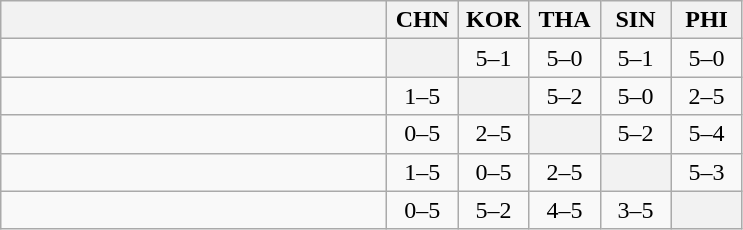<table class="wikitable" style="text-align:center">
<tr>
<th width="250"> </th>
<th width="40">CHN</th>
<th width="40">KOR</th>
<th width="40">THA</th>
<th width="40">SIN</th>
<th width="40">PHI</th>
</tr>
<tr>
<td align=left></td>
<th></th>
<td>5–1</td>
<td>5–0</td>
<td>5–1</td>
<td>5–0</td>
</tr>
<tr>
<td align=left></td>
<td>1–5</td>
<th></th>
<td>5–2</td>
<td>5–0</td>
<td>2–5</td>
</tr>
<tr>
<td align=left></td>
<td>0–5</td>
<td>2–5</td>
<th></th>
<td>5–2</td>
<td>5–4</td>
</tr>
<tr>
<td align=left></td>
<td>1–5</td>
<td>0–5</td>
<td>2–5</td>
<th></th>
<td>5–3</td>
</tr>
<tr>
<td align=left></td>
<td>0–5</td>
<td>5–2</td>
<td>4–5</td>
<td>3–5</td>
<th></th>
</tr>
</table>
